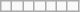<table class="wikitable">
<tr>
<td></td>
<td></td>
<td></td>
<td></td>
<td></td>
<td></td>
<td></td>
</tr>
</table>
